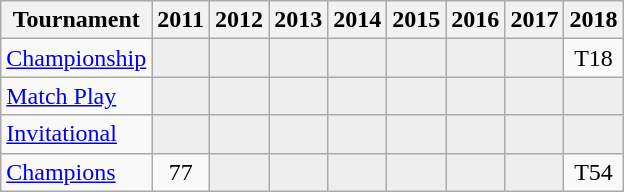<table class="wikitable" style="text-align:center;">
<tr>
<th>Tournament</th>
<th>2011</th>
<th>2012</th>
<th>2013</th>
<th>2014</th>
<th>2015</th>
<th>2016</th>
<th>2017</th>
<th>2018</th>
</tr>
<tr>
<td align="left"><a href='#'>Championship</a></td>
<td style="background:#eeeeee;"></td>
<td style="background:#eeeeee;"></td>
<td style="background:#eeeeee;"></td>
<td style="background:#eeeeee;"></td>
<td style="background:#eeeeee;"></td>
<td style="background:#eeeeee;"></td>
<td style="background:#eeeeee;"></td>
<td>T18</td>
</tr>
<tr>
<td align="left"><a href='#'>Match Play</a></td>
<td style="background:#eeeeee;"></td>
<td style="background:#eeeeee;"></td>
<td style="background:#eeeeee;"></td>
<td style="background:#eeeeee;"></td>
<td style="background:#eeeeee;"></td>
<td style="background:#eeeeee;"></td>
<td style="background:#eeeeee;"></td>
<td style="background:#eeeeee;"></td>
</tr>
<tr>
<td align="left"><a href='#'>Invitational</a></td>
<td style="background:#eeeeee;"></td>
<td style="background:#eeeeee;"></td>
<td style="background:#eeeeee;"></td>
<td style="background:#eeeeee;"></td>
<td style="background:#eeeeee;"></td>
<td style="background:#eeeeee;"></td>
<td style="background:#eeeeee;"></td>
<td style="background:#eeeeee;"></td>
</tr>
<tr>
<td align="left"><a href='#'>Champions</a></td>
<td>77</td>
<td style="background:#eeeeee;"></td>
<td style="background:#eeeeee;"></td>
<td style="background:#eeeeee;"></td>
<td style="background:#eeeeee;"></td>
<td style="background:#eeeeee;"></td>
<td style="background:#eeeeee;"></td>
<td>T54</td>
</tr>
</table>
